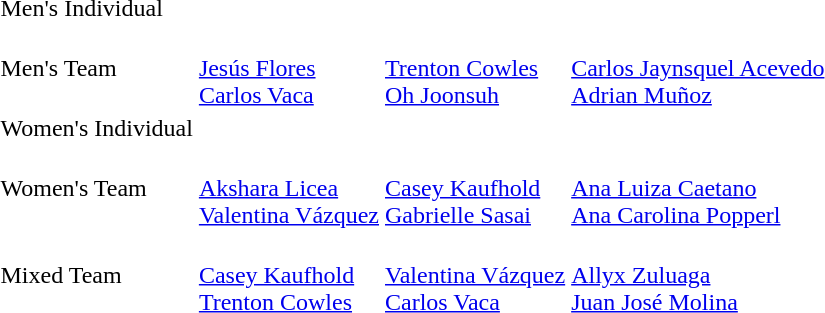<table>
<tr>
<td>Men's Individual</td>
<td></td>
<td></td>
<td></td>
</tr>
<tr>
<td>Men's Team</td>
<td><br><a href='#'>Jesús Flores</a><br><a href='#'>Carlos Vaca</a></td>
<td><br><a href='#'>Trenton Cowles</a><br><a href='#'>Oh Joonsuh</a></td>
<td><br><a href='#'>Carlos Jaynsquel Acevedo</a><br><a href='#'>Adrian Muñoz</a></td>
</tr>
<tr>
<td>Women's Individual</td>
<td></td>
<td></td>
<td></td>
</tr>
<tr>
<td>Women's Team</td>
<td><br><a href='#'>Akshara Licea</a><br><a href='#'>Valentina Vázquez</a></td>
<td><br><a href='#'>Casey Kaufhold</a><br><a href='#'>Gabrielle Sasai</a></td>
<td><br><a href='#'>Ana Luiza Caetano</a><br><a href='#'>Ana Carolina Popperl</a></td>
</tr>
<tr>
<td>Mixed Team</td>
<td><br><a href='#'>Casey Kaufhold</a><br><a href='#'>Trenton Cowles</a></td>
<td><br><a href='#'>Valentina Vázquez</a><br><a href='#'>Carlos Vaca</a></td>
<td><br><a href='#'>Allyx Zuluaga</a><br><a href='#'>Juan José Molina</a></td>
</tr>
</table>
